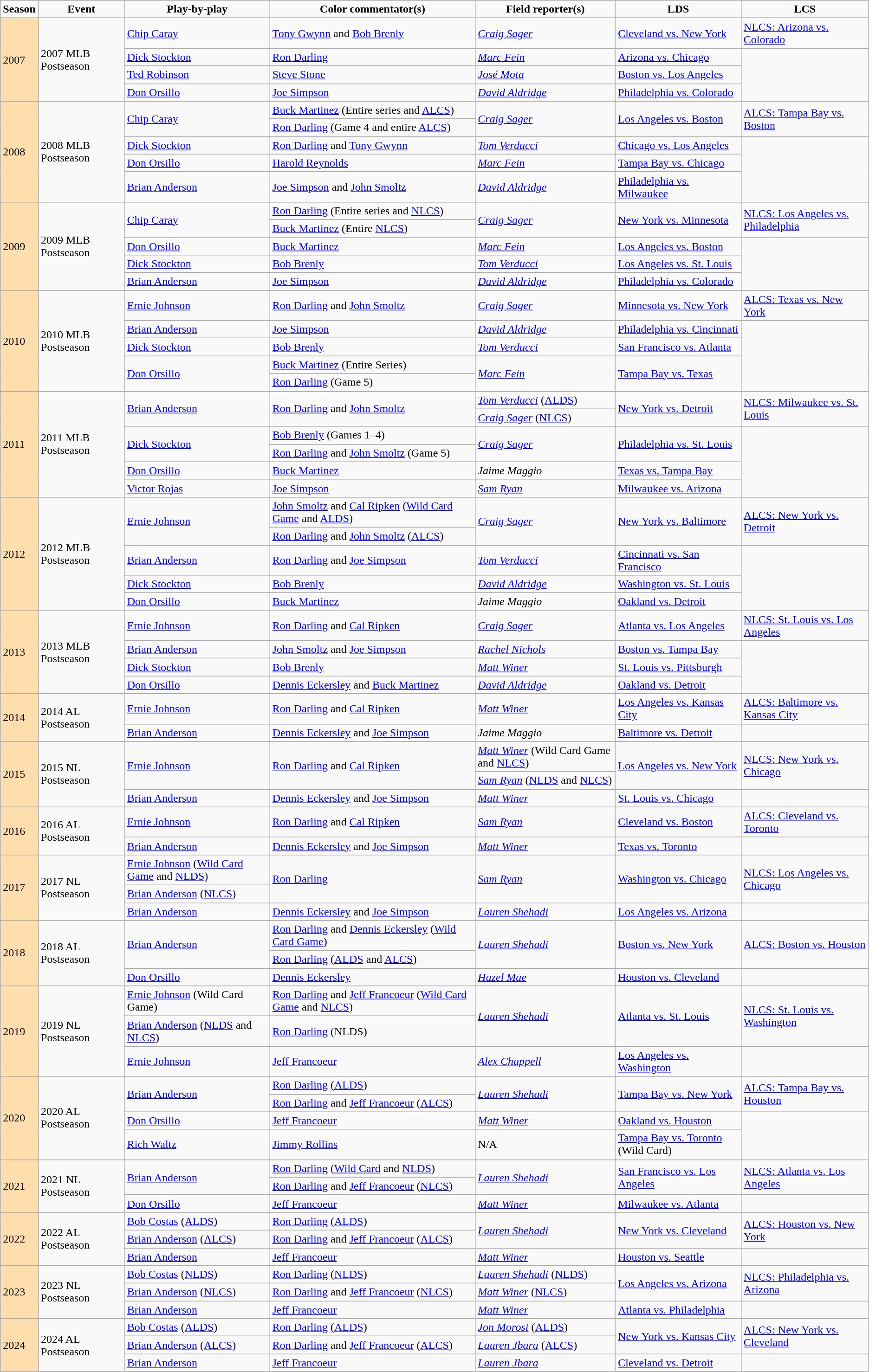<table class="wikitable">
<tr>
<td align=center><strong>Season</strong></td>
<td align=center><strong>Event</strong></td>
<td align=center><strong>Play-by-play</strong></td>
<td align=center><strong>Color commentator(s)</strong></td>
<td align=center><strong>Field reporter(s)</strong></td>
<td align=center><strong>LDS</strong></td>
<td align=center><strong>LCS</strong></td>
</tr>
<tr>
<td style="background:#ffdead;" rowspan="4">2007</td>
<td rowspan="4">2007 MLB Postseason</td>
<td><a href='#'>Chip Caray</a></td>
<td><a href='#'>Tony Gwynn</a> and <a href='#'>Bob Brenly</a></td>
<td><em><a href='#'>Craig Sager</a></em></td>
<td><a href='#'>Cleveland vs. New York</a></td>
<td><a href='#'>NLCS: Arizona vs. Colorado</a></td>
</tr>
<tr>
<td><a href='#'>Dick Stockton</a></td>
<td><a href='#'>Ron Darling</a></td>
<td><em><a href='#'>Marc Fein</a></em></td>
<td><a href='#'>Arizona vs. Chicago</a></td>
</tr>
<tr>
<td><a href='#'>Ted Robinson</a></td>
<td><a href='#'>Steve Stone</a></td>
<td><em><a href='#'>José Mota</a></em></td>
<td><a href='#'>Boston vs. Los Angeles</a></td>
</tr>
<tr>
<td><a href='#'>Don Orsillo</a></td>
<td><a href='#'>Joe Simpson</a></td>
<td><em><a href='#'>David Aldridge</a></em></td>
<td><a href='#'>Philadelphia vs. Colorado</a></td>
</tr>
<tr>
<td style="background:#ffdead;" rowspan="5">2008</td>
<td rowspan="5">2008 MLB Postseason</td>
<td rowspan="2"><a href='#'>Chip Caray</a></td>
<td><a href='#'>Buck Martinez</a> (Entire series and <a href='#'>ALCS</a>)</td>
<td rowspan="2"><em><a href='#'>Craig Sager</a></em></td>
<td rowspan="2"><a href='#'>Los Angeles vs. Boston</a></td>
<td rowspan="2"><a href='#'>ALCS: Tampa Bay vs. Boston</a></td>
</tr>
<tr>
<td><a href='#'>Ron Darling</a> (Game 4 and entire <a href='#'>ALCS</a>)</td>
</tr>
<tr>
<td><a href='#'>Dick Stockton</a></td>
<td><a href='#'>Ron Darling</a> and <a href='#'>Tony Gwynn</a></td>
<td><em><a href='#'>Tom Verducci</a></em></td>
<td><a href='#'>Chicago vs. Los Angeles</a></td>
</tr>
<tr>
<td><a href='#'>Don Orsillo</a></td>
<td><a href='#'>Harold Reynolds</a></td>
<td><em><a href='#'>Marc Fein</a></em></td>
<td><a href='#'>Tampa Bay vs. Chicago</a></td>
</tr>
<tr>
<td><a href='#'>Brian Anderson</a></td>
<td><a href='#'>Joe Simpson</a> and <a href='#'>John Smoltz</a></td>
<td><em><a href='#'>David Aldridge</a></em></td>
<td><a href='#'>Philadelphia vs. Milwaukee</a></td>
</tr>
<tr>
<td style="background:#ffdead;" rowspan="5">2009</td>
<td rowspan="5">2009 MLB Postseason</td>
<td rowspan="2"><a href='#'>Chip Caray</a></td>
<td><a href='#'>Ron Darling</a> (Entire series and <a href='#'>NLCS</a>)</td>
<td rowspan="2"><em><a href='#'>Craig Sager</a></em></td>
<td rowspan="2"><a href='#'>New York vs. Minnesota</a></td>
<td rowspan="2"><a href='#'>NLCS: Los Angeles vs. Philadelphia</a></td>
</tr>
<tr>
<td><a href='#'>Buck Martinez</a> (Entire <a href='#'>NLCS</a>)</td>
</tr>
<tr>
<td><a href='#'>Don Orsillo</a></td>
<td><a href='#'>Buck Martinez</a></td>
<td><em><a href='#'>Marc Fein</a></em></td>
<td><a href='#'>Los Angeles vs. Boston</a></td>
</tr>
<tr>
<td><a href='#'>Dick Stockton</a></td>
<td><a href='#'>Bob Brenly</a></td>
<td><em><a href='#'>Tom Verducci</a></em></td>
<td><a href='#'>Los Angeles vs. St. Louis</a></td>
</tr>
<tr>
<td><a href='#'>Brian Anderson</a></td>
<td><a href='#'>Joe Simpson</a></td>
<td><em><a href='#'>David Aldridge</a></em></td>
<td><a href='#'>Philadelphia vs. Colorado</a></td>
</tr>
<tr>
<td style="background:#ffdead;" rowspan="5">2010</td>
<td rowspan="5">2010 MLB Postseason</td>
<td><a href='#'>Ernie Johnson</a></td>
<td><a href='#'>Ron Darling</a> and <a href='#'>John Smoltz</a></td>
<td><em><a href='#'>Craig Sager</a></em></td>
<td><a href='#'>Minnesota vs. New York</a></td>
<td><a href='#'>ALCS: Texas vs. New York</a></td>
</tr>
<tr>
<td><a href='#'>Brian Anderson</a></td>
<td><a href='#'>Joe Simpson</a></td>
<td><em><a href='#'>David Aldridge</a></em></td>
<td><a href='#'>Philadelphia vs. Cincinnati</a></td>
</tr>
<tr>
<td><a href='#'>Dick Stockton</a></td>
<td><a href='#'>Bob Brenly</a></td>
<td><em><a href='#'>Tom Verducci</a></em></td>
<td><a href='#'>San Francisco vs. Atlanta</a></td>
</tr>
<tr>
<td rowspan="2"><a href='#'>Don Orsillo</a></td>
<td><a href='#'>Buck Martinez</a> (Entire Series)</td>
<td rowspan="2"><em><a href='#'>Marc Fein</a></em></td>
<td rowspan="2"><a href='#'>Tampa Bay vs. Texas</a></td>
</tr>
<tr>
<td><a href='#'>Ron Darling</a> (Game 5)</td>
</tr>
<tr>
<td style="background:#ffdead;" rowspan="6">2011</td>
<td rowspan="6">2011 MLB Postseason</td>
<td rowspan="2"><a href='#'>Brian Anderson</a></td>
<td rowspan="2"><a href='#'>Ron Darling</a> and <a href='#'>John Smoltz</a></td>
<td><em><a href='#'>Tom Verducci</a></em> (<a href='#'>ALDS</a>)</td>
<td rowspan="2"><a href='#'>New York vs. Detroit</a></td>
<td rowspan="2"><a href='#'>NLCS: Milwaukee vs. St. Louis</a></td>
</tr>
<tr>
<td><em><a href='#'>Craig Sager</a></em> (<a href='#'>NLCS</a>)</td>
</tr>
<tr>
<td rowspan="2"><a href='#'>Dick Stockton</a></td>
<td><a href='#'>Bob Brenly</a> (Games 1–4)</td>
<td rowspan="2"><em><a href='#'>Craig Sager</a></em></td>
<td rowspan="2"><a href='#'>Philadelphia vs. St. Louis</a></td>
</tr>
<tr>
<td><a href='#'>Ron Darling</a> and <a href='#'>John Smoltz</a> (Game 5)</td>
</tr>
<tr>
<td><a href='#'>Don Orsillo</a></td>
<td><a href='#'>Buck Martinez</a></td>
<td><em>Jaime Maggio</em></td>
<td><a href='#'>Texas vs. Tampa Bay</a></td>
</tr>
<tr>
<td><a href='#'>Victor Rojas</a></td>
<td><a href='#'>Joe Simpson</a></td>
<td><em><a href='#'>Sam Ryan</a></em></td>
<td><a href='#'>Milwaukee vs. Arizona</a></td>
</tr>
<tr>
<td style="background:#ffdead;" rowspan="5">2012</td>
<td rowspan="5">2012 MLB Postseason</td>
<td rowspan="2"><a href='#'>Ernie Johnson</a></td>
<td><a href='#'>John Smoltz</a> and <a href='#'>Cal Ripken</a> (<a href='#'>Wild Card Game</a> and <a href='#'>ALDS</a>)</td>
<td rowspan="2"><em><a href='#'>Craig Sager</a></em></td>
<td rowspan="2"><a href='#'>New York vs. Baltimore</a></td>
<td rowspan="2"><a href='#'>ALCS: New York vs. Detroit</a></td>
</tr>
<tr>
<td><a href='#'>Ron Darling</a> and <a href='#'>John Smoltz</a> (<a href='#'>ALCS</a>)</td>
</tr>
<tr>
<td><a href='#'>Brian Anderson</a></td>
<td><a href='#'>Ron Darling</a> and <a href='#'>Joe Simpson</a></td>
<td><em><a href='#'>Tom Verducci</a></em></td>
<td><a href='#'>Cincinnati vs. San Francisco</a></td>
</tr>
<tr>
<td><a href='#'>Dick Stockton</a></td>
<td><a href='#'>Bob Brenly</a></td>
<td><em><a href='#'>David Aldridge</a></em></td>
<td><a href='#'>Washington vs. St. Louis</a></td>
</tr>
<tr>
<td><a href='#'>Don Orsillo</a></td>
<td><a href='#'>Buck Martinez</a></td>
<td><em>Jaime Maggio</em></td>
<td><a href='#'>Oakland vs. Detroit</a></td>
</tr>
<tr>
<td style="background:#ffdead;" rowspan="4">2013</td>
<td rowspan="4">2013 MLB Postseason</td>
<td><a href='#'>Ernie Johnson</a></td>
<td><a href='#'>Ron Darling</a> and <a href='#'>Cal Ripken</a></td>
<td><em><a href='#'>Craig Sager</a></em></td>
<td><a href='#'>Atlanta vs. Los Angeles</a></td>
<td><a href='#'>NLCS: St. Louis vs. Los Angeles</a></td>
</tr>
<tr>
<td><a href='#'>Brian Anderson</a></td>
<td><a href='#'>John Smoltz</a> and <a href='#'>Joe Simpson</a></td>
<td><em><a href='#'>Rachel Nichols</a></em></td>
<td><a href='#'>Boston vs. Tampa Bay</a></td>
</tr>
<tr>
<td><a href='#'>Dick Stockton</a></td>
<td><a href='#'>Bob Brenly</a></td>
<td><em><a href='#'>Matt Winer</a></em></td>
<td><a href='#'>St. Louis vs. Pittsburgh</a></td>
</tr>
<tr>
<td><a href='#'>Don Orsillo</a></td>
<td><a href='#'>Dennis Eckersley</a> and <a href='#'>Buck Martinez</a></td>
<td><em><a href='#'>David Aldridge</a></em></td>
<td><a href='#'>Oakland vs. Detroit</a></td>
</tr>
<tr>
<td style="background:#ffdead;" rowspan="2">2014</td>
<td rowspan="2">2014 AL Postseason</td>
<td><a href='#'>Ernie Johnson</a></td>
<td><a href='#'>Ron Darling</a> and <a href='#'>Cal Ripken</a></td>
<td><em><a href='#'>Matt Winer</a></em></td>
<td><a href='#'>Los Angeles vs. Kansas City</a></td>
<td><a href='#'>ALCS: Baltimore vs. Kansas City</a></td>
</tr>
<tr>
<td><a href='#'>Brian Anderson</a></td>
<td><a href='#'>Dennis Eckersley</a> and <a href='#'>Joe Simpson</a></td>
<td><em>Jaime Maggio</em></td>
<td><a href='#'>Baltimore vs. Detroit</a></td>
</tr>
<tr>
<td style="background:#ffdead;" rowspan="3">2015</td>
<td rowspan="3">2015 NL Postseason</td>
<td rowspan="2"><a href='#'>Ernie Johnson</a></td>
<td rowspan="2"><a href='#'>Ron Darling</a> and <a href='#'>Cal Ripken</a></td>
<td><em><a href='#'>Matt Winer</a></em> (Wild Card Game and <a href='#'>NLCS</a>)</td>
<td rowspan="2"><a href='#'>Los Angeles vs. New York</a></td>
<td rowspan="2"><a href='#'>NLCS: New York vs. Chicago</a></td>
</tr>
<tr>
<td><em><a href='#'>Sam Ryan</a></em> (<a href='#'>NLDS</a> and <a href='#'>NLCS</a>)</td>
</tr>
<tr>
<td><a href='#'>Brian Anderson</a></td>
<td><a href='#'>Dennis Eckersley</a> and <a href='#'>Joe Simpson</a></td>
<td><em><a href='#'>Matt Winer</a></em></td>
<td><a href='#'>St. Louis vs. Chicago</a></td>
</tr>
<tr>
<td style="background:#ffdead;" rowspan="2">2016</td>
<td rowspan="2">2016 AL Postseason</td>
<td><a href='#'>Ernie Johnson</a></td>
<td><a href='#'>Ron Darling</a> and <a href='#'>Cal Ripken</a></td>
<td><em><a href='#'>Sam Ryan</a></em></td>
<td><a href='#'>Cleveland vs. Boston</a></td>
<td><a href='#'>ALCS: Cleveland vs. Toronto</a></td>
</tr>
<tr>
<td><a href='#'>Brian Anderson</a></td>
<td><a href='#'>Dennis Eckersley</a> and <a href='#'>Joe Simpson</a></td>
<td><em><a href='#'>Matt Winer</a></em></td>
<td><a href='#'>Texas vs. Toronto</a></td>
</tr>
<tr>
<td style="background:#ffdead;" rowspan="3">2017</td>
<td rowspan="3">2017 NL Postseason</td>
<td><a href='#'>Ernie Johnson</a> (<a href='#'>Wild Card Game</a> and <a href='#'>NLDS</a>)</td>
<td rowspan="2"><a href='#'>Ron Darling</a></td>
<td rowspan="2"><em><a href='#'>Sam Ryan</a></em></td>
<td rowspan="2"><a href='#'>Washington vs. Chicago</a></td>
<td rowspan="2"><a href='#'>NLCS: Los Angeles vs. Chicago</a></td>
</tr>
<tr>
<td><a href='#'>Brian Anderson</a> (<a href='#'>NLCS</a>)</td>
</tr>
<tr>
<td><a href='#'>Brian Anderson</a></td>
<td><a href='#'>Dennis Eckersley</a> and <a href='#'>Joe Simpson</a></td>
<td><em><a href='#'>Lauren Shehadi</a></em></td>
<td><a href='#'>Los Angeles vs. Arizona</a></td>
</tr>
<tr>
<td style="background:#ffdead;" rowspan="3">2018</td>
<td rowspan="3">2018 AL Postseason</td>
<td rowspan="2"><a href='#'>Brian Anderson</a></td>
<td><a href='#'>Ron Darling</a> and <a href='#'>Dennis Eckersley</a> (<a href='#'>Wild Card Game</a>)</td>
<td rowspan="2"><em><a href='#'>Lauren Shehadi</a></em></td>
<td rowspan="2"><a href='#'>Boston vs. New York</a></td>
<td rowspan="2"><a href='#'>ALCS: Boston vs. Houston</a></td>
</tr>
<tr>
<td><a href='#'>Ron Darling</a> (<a href='#'>ALDS</a> and <a href='#'>ALCS</a>)</td>
</tr>
<tr>
<td><a href='#'>Don Orsillo</a></td>
<td><a href='#'>Dennis Eckersley</a></td>
<td><em><a href='#'>Hazel Mae</a></em></td>
<td><a href='#'>Houston vs. Cleveland</a></td>
</tr>
<tr>
<td style="background:#ffdead;" rowspan="3">2019</td>
<td rowspan="3">2019 NL Postseason</td>
<td><a href='#'>Ernie Johnson</a> (Wild Card Game)</td>
<td><a href='#'>Ron Darling</a> and <a href='#'>Jeff Francoeur</a> (<a href='#'>Wild Card Game</a> and <a href='#'>NLCS</a>)</td>
<td rowspan="2"><em><a href='#'>Lauren Shehadi</a></em></td>
<td rowspan="2"><a href='#'>Atlanta vs. St. Louis</a></td>
<td rowspan="2"><a href='#'>NLCS: St. Louis vs. Washington</a></td>
</tr>
<tr>
<td><a href='#'>Brian Anderson</a> (<a href='#'>NLDS</a> and <a href='#'>NLCS</a>)</td>
<td><a href='#'>Ron Darling</a> (NLDS)</td>
</tr>
<tr>
<td><a href='#'>Ernie Johnson</a></td>
<td><a href='#'>Jeff Francoeur</a></td>
<td><em><a href='#'>Alex Chappell</a></em></td>
<td><a href='#'>Los Angeles vs. Washington</a></td>
</tr>
<tr>
<td style="background:#ffdead;" rowspan="4">2020</td>
<td rowspan="4">2020 AL Postseason</td>
<td rowspan="2"><a href='#'>Brian Anderson</a></td>
<td><a href='#'>Ron Darling</a> (<a href='#'>ALDS</a>)</td>
<td rowspan="2"><em><a href='#'>Lauren Shehadi</a></em></td>
<td rowspan="2"><a href='#'>Tampa Bay vs. New York</a></td>
<td rowspan="2"><a href='#'>ALCS: Tampa Bay vs. Houston</a></td>
</tr>
<tr>
<td><a href='#'>Ron Darling</a> and <a href='#'>Jeff Francoeur</a> (<a href='#'>ALCS</a>)</td>
</tr>
<tr>
<td><a href='#'>Don Orsillo</a></td>
<td><a href='#'>Jeff Francoeur</a></td>
<td><em><a href='#'>Matt Winer</a></em></td>
<td><a href='#'>Oakland vs. Houston</a></td>
</tr>
<tr>
<td><a href='#'>Rich Waltz</a></td>
<td><a href='#'>Jimmy Rollins</a></td>
<td>N/A</td>
<td><a href='#'>Tampa Bay vs. Toronto</a> (Wild Card)</td>
</tr>
<tr>
<td style="background:#ffdead;" rowspan="3">2021</td>
<td rowspan="3">2021 NL Postseason</td>
<td rowspan="2"><a href='#'>Brian Anderson</a></td>
<td><a href='#'>Ron Darling</a> (<a href='#'>Wild Card</a> and <a href='#'>NLDS</a>)</td>
<td rowspan="2"><em><a href='#'>Lauren Shehadi</a></em></td>
<td rowspan="2"><a href='#'>San Francisco vs. Los Angeles</a></td>
<td rowspan="2"><a href='#'>NLCS: Atlanta vs. Los Angeles</a></td>
</tr>
<tr>
<td><a href='#'>Ron Darling</a> and <a href='#'>Jeff Francoeur</a> (<a href='#'>NLCS</a>)</td>
</tr>
<tr>
<td><a href='#'>Don Orsillo</a></td>
<td><a href='#'>Jeff Francoeur</a></td>
<td><em><a href='#'>Matt Winer</a></em></td>
<td><a href='#'>Milwaukee vs. Atlanta</a></td>
</tr>
<tr>
<td style="background:#ffdead;" rowspan="3">2022</td>
<td rowspan="3">2022 AL Postseason</td>
<td><a href='#'>Bob Costas</a> (<a href='#'>ALDS</a>)</td>
<td><a href='#'>Ron Darling</a> (<a href='#'>ALDS</a>)</td>
<td rowspan="2"><em><a href='#'>Lauren Shehadi</a></em></td>
<td rowspan="2"><a href='#'>New York vs. Cleveland</a></td>
<td rowspan="2"><a href='#'>ALCS: Houston vs. New York</a></td>
</tr>
<tr>
<td><a href='#'>Brian Anderson</a> (<a href='#'>ALCS</a>)</td>
<td><a href='#'>Ron Darling</a> and <a href='#'>Jeff Francoeur</a> (<a href='#'>ALCS</a>)</td>
</tr>
<tr>
<td><a href='#'>Brian Anderson</a></td>
<td><a href='#'>Jeff Francoeur</a></td>
<td><em><a href='#'>Matt Winer</a></em></td>
<td><a href='#'>Houston vs. Seattle</a></td>
</tr>
<tr>
<td style="background:#ffdead;" rowspan="3">2023</td>
<td rowspan="3">2023 NL Postseason</td>
<td><a href='#'>Bob Costas</a> (<a href='#'>NLDS</a>)</td>
<td><a href='#'>Ron Darling</a> (<a href='#'>NLDS</a>)</td>
<td><em><a href='#'>Lauren Shehadi</a></em> (<a href='#'>NLDS</a>)</td>
<td rowspan="2"><a href='#'>Los Angeles vs. Arizona</a></td>
<td rowspan="2"><a href='#'>NLCS: Philadelphia vs. Arizona</a></td>
</tr>
<tr>
<td><a href='#'>Brian Anderson</a> (<a href='#'>NLCS</a>)</td>
<td><a href='#'>Ron Darling</a> and <a href='#'>Jeff Francoeur</a> (<a href='#'>NLCS</a>)</td>
<td><em><a href='#'>Matt Winer</a></em> (<a href='#'>NLCS</a>)</td>
</tr>
<tr>
<td><a href='#'>Brian Anderson</a></td>
<td><a href='#'>Jeff Francoeur</a></td>
<td><em><a href='#'>Matt Winer</a></em></td>
<td><a href='#'>Atlanta vs. Philadelphia</a></td>
</tr>
<tr>
<td style="background:#ffdead;" rowspan="3">2024</td>
<td rowspan="3">2024 AL Postseason</td>
<td><a href='#'>Bob Costas</a> (<a href='#'>ALDS</a>)</td>
<td><a href='#'>Ron Darling</a> (<a href='#'>ALDS</a>)</td>
<td><em><a href='#'>Jon Morosi</a></em> (<a href='#'>ALDS</a>)</td>
<td rowspan="2"><a href='#'>New York vs. Kansas City</a></td>
<td rowspan="2"><a href='#'>ALCS: New York vs. Cleveland</a></td>
</tr>
<tr>
<td><a href='#'>Brian Anderson</a> (<a href='#'>ALCS</a>)</td>
<td><a href='#'>Ron Darling</a> and <a href='#'>Jeff Francoeur</a> (<a href='#'>ALCS</a>)</td>
<td><em><a href='#'>Lauren Jbara</a></em> (<a href='#'>ALCS</a>)</td>
</tr>
<tr>
<td><a href='#'>Brian Anderson</a></td>
<td><a href='#'>Jeff Francoeur</a></td>
<td><em><a href='#'>Lauren Jbara</a></em></td>
<td><a href='#'>Cleveland vs. Detroit</a></td>
</tr>
</table>
